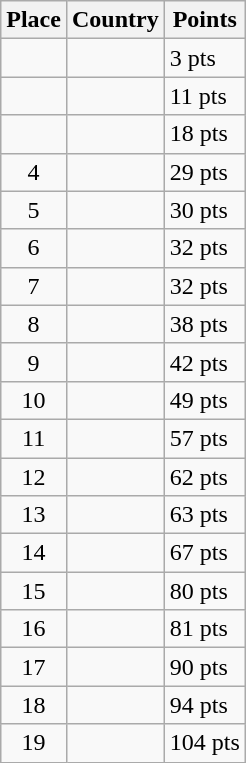<table class=wikitable>
<tr>
<th>Place</th>
<th>Country</th>
<th>Points</th>
</tr>
<tr>
<td align=center></td>
<td></td>
<td>3 pts</td>
</tr>
<tr>
<td align=center></td>
<td></td>
<td>11 pts</td>
</tr>
<tr>
<td align=center></td>
<td></td>
<td>18 pts</td>
</tr>
<tr>
<td align=center>4</td>
<td></td>
<td>29 pts</td>
</tr>
<tr>
<td align=center>5</td>
<td></td>
<td>30 pts</td>
</tr>
<tr>
<td align=center>6</td>
<td></td>
<td>32 pts</td>
</tr>
<tr>
<td align=center>7</td>
<td></td>
<td>32 pts</td>
</tr>
<tr>
<td align=center>8</td>
<td></td>
<td>38 pts</td>
</tr>
<tr>
<td align=center>9</td>
<td></td>
<td>42 pts</td>
</tr>
<tr>
<td align=center>10</td>
<td></td>
<td>49 pts</td>
</tr>
<tr>
<td align=center>11</td>
<td></td>
<td>57 pts</td>
</tr>
<tr>
<td align=center>12</td>
<td></td>
<td>62 pts</td>
</tr>
<tr>
<td align=center>13</td>
<td></td>
<td>63 pts</td>
</tr>
<tr>
<td align=center>14</td>
<td></td>
<td>67 pts</td>
</tr>
<tr>
<td align=center>15</td>
<td></td>
<td>80 pts</td>
</tr>
<tr>
<td align=center>16</td>
<td></td>
<td>81 pts</td>
</tr>
<tr>
<td align=center>17</td>
<td></td>
<td>90 pts</td>
</tr>
<tr>
<td align=center>18</td>
<td></td>
<td>94 pts</td>
</tr>
<tr>
<td align=center>19</td>
<td></td>
<td>104 pts</td>
</tr>
</table>
